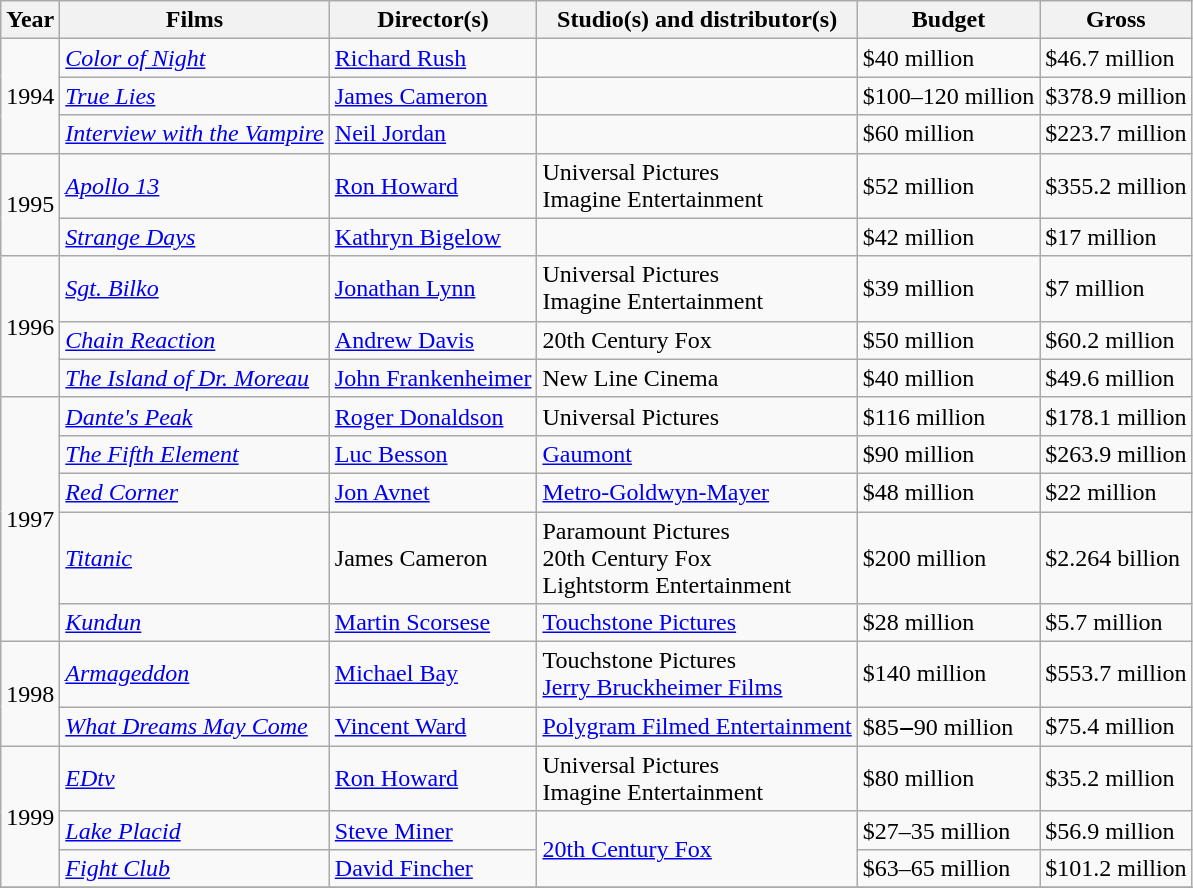<table class="wikitable mw-collapsible">
<tr>
<th>Year</th>
<th>Films</th>
<th>Director(s)</th>
<th>Studio(s) and distributor(s)</th>
<th>Budget</th>
<th>Gross</th>
</tr>
<tr>
<td colspan="1" rowspan="3">1994</td>
<td><em><a href='#'>Color of Night</a></em></td>
<td><a href='#'>Richard Rush</a></td>
<td></td>
<td>$40 million</td>
<td>$46.7 million</td>
</tr>
<tr>
<td><em><a href='#'>True Lies</a></em></td>
<td><a href='#'>James Cameron</a></td>
<td></td>
<td>$100–120 million</td>
<td>$378.9 million</td>
</tr>
<tr>
<td><em><a href='#'>Interview with the Vampire</a></em></td>
<td><a href='#'>Neil Jordan</a></td>
<td></td>
<td>$60 million</td>
<td>$223.7 million</td>
</tr>
<tr>
<td rowspan="2">1995</td>
<td><a href='#'><em>Apollo 13</em></a></td>
<td><a href='#'>Ron Howard</a></td>
<td>Universal Pictures<br>Imagine Entertainment</td>
<td>$52 million</td>
<td>$355.2 million</td>
</tr>
<tr>
<td><a href='#'><em>Strange Days</em></a></td>
<td><a href='#'>Kathryn Bigelow</a></td>
<td></td>
<td>$42 million</td>
<td>$17 million</td>
</tr>
<tr>
<td colspan="1" rowspan="3">1996</td>
<td><em><a href='#'>Sgt. Bilko</a></em></td>
<td><a href='#'>Jonathan Lynn</a></td>
<td>Universal Pictures<br>Imagine Entertainment</td>
<td>$39 million</td>
<td>$7 million</td>
</tr>
<tr>
<td><a href='#'><em>Chain Reaction</em></a></td>
<td><a href='#'>Andrew Davis</a></td>
<td>20th Century Fox</td>
<td>$50 million</td>
<td>$60.2 million</td>
</tr>
<tr>
<td><a href='#'><em>The Island of Dr. Moreau</em></a></td>
<td><a href='#'>John Frankenheimer</a></td>
<td>New Line Cinema</td>
<td>$40 million</td>
<td>$49.6 million</td>
</tr>
<tr>
<td colspan="1" rowspan="5">1997</td>
<td><em><a href='#'>Dante's Peak</a></em></td>
<td><a href='#'>Roger Donaldson</a></td>
<td>Universal Pictures</td>
<td>$116 million</td>
<td>$178.1 million</td>
</tr>
<tr>
<td><em><a href='#'>The Fifth Element</a></em></td>
<td><a href='#'>Luc Besson</a></td>
<td><a href='#'>Gaumont</a></td>
<td>$90 million</td>
<td>$263.9 million</td>
</tr>
<tr>
<td><em><a href='#'>Red Corner</a></em></td>
<td><a href='#'>Jon Avnet</a></td>
<td><a href='#'>Metro-Goldwyn-Mayer</a></td>
<td>$48 million</td>
<td>$22 million</td>
</tr>
<tr>
<td><a href='#'><em>Titanic</em></a></td>
<td>James Cameron</td>
<td>Paramount Pictures<br>20th Century Fox<br>Lightstorm Entertainment</td>
<td>$200 million</td>
<td>$2.264 billion</td>
</tr>
<tr>
<td><em><a href='#'>Kundun</a></em></td>
<td><a href='#'>Martin Scorsese</a></td>
<td><a href='#'>Touchstone Pictures</a></td>
<td>$28 million</td>
<td>$5.7 million</td>
</tr>
<tr>
<td colspan="1" rowspan="2">1998</td>
<td><a href='#'><em>Armageddon</em></a></td>
<td><a href='#'>Michael Bay</a></td>
<td>Touchstone Pictures<br><a href='#'>Jerry Bruckheimer Films</a></td>
<td>$140 million</td>
<td>$553.7 million</td>
</tr>
<tr>
<td><a href='#'><em>What Dreams May Come</em></a></td>
<td><a href='#'>Vincent Ward</a></td>
<td><a href='#'>Polygram Filmed Entertainment</a></td>
<td>$85‒90 million</td>
<td>$75.4 million</td>
</tr>
<tr>
<td colspan="1" rowspan="3">1999</td>
<td><em><a href='#'>EDtv</a></em></td>
<td><a href='#'>Ron Howard</a></td>
<td>Universal Pictures<br>Imagine Entertainment</td>
<td>$80 million</td>
<td>$35.2 million</td>
</tr>
<tr>
<td><a href='#'><em>Lake Placid</em></a></td>
<td><a href='#'>Steve Miner</a></td>
<td rowspan="2"><a href='#'>20th Century Fox</a></td>
<td>$27–35 million</td>
<td>$56.9 million</td>
</tr>
<tr>
<td><em><a href='#'>Fight Club</a></em></td>
<td><a href='#'>David Fincher</a></td>
<td>$63–65 million</td>
<td>$101.2 million</td>
</tr>
<tr>
</tr>
</table>
